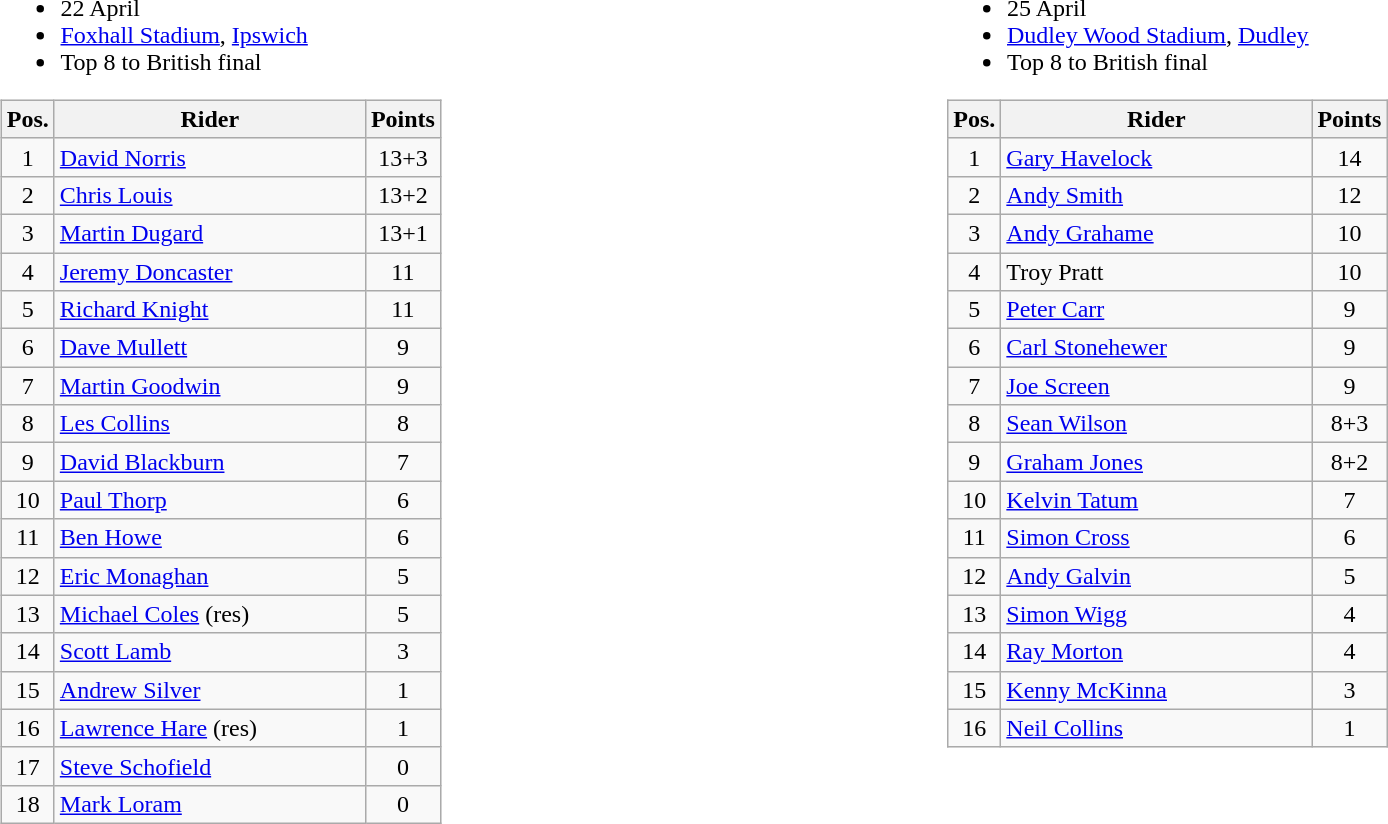<table width=100%>
<tr>
<td width=50% valign=top><br><ul><li>22 April</li><li> <a href='#'>Foxhall Stadium</a>, <a href='#'>Ipswich</a></li><li>Top 8 to British final</li></ul><table class="wikitable" style="text-align:center;">
<tr>
<th width=25px>Pos.</th>
<th width=200px>Rider</th>
<th width=40px>Points</th>
</tr>
<tr>
<td>1</td>
<td align=left><a href='#'>David Norris</a></td>
<td>13+3</td>
</tr>
<tr>
<td>2</td>
<td align=left><a href='#'>Chris Louis</a></td>
<td>13+2</td>
</tr>
<tr>
<td>3</td>
<td align=left><a href='#'>Martin Dugard</a></td>
<td>13+1</td>
</tr>
<tr>
<td>4</td>
<td align=left><a href='#'>Jeremy Doncaster</a></td>
<td>11</td>
</tr>
<tr>
<td>5</td>
<td align=left><a href='#'>Richard Knight</a></td>
<td>11</td>
</tr>
<tr>
<td>6</td>
<td align=left><a href='#'>Dave Mullett</a></td>
<td>9</td>
</tr>
<tr>
<td>7</td>
<td align=left><a href='#'>Martin Goodwin</a></td>
<td>9</td>
</tr>
<tr>
<td>8</td>
<td align=left><a href='#'>Les Collins</a></td>
<td>8</td>
</tr>
<tr>
<td>9</td>
<td align=left><a href='#'>David Blackburn</a></td>
<td>7</td>
</tr>
<tr>
<td>10</td>
<td align=left><a href='#'>Paul Thorp</a></td>
<td>6</td>
</tr>
<tr>
<td>11</td>
<td align=left><a href='#'>Ben Howe</a></td>
<td>6</td>
</tr>
<tr>
<td>12</td>
<td align=left><a href='#'>Eric Monaghan</a></td>
<td>5</td>
</tr>
<tr>
<td>13</td>
<td align=left><a href='#'>Michael Coles</a> (res)</td>
<td>5</td>
</tr>
<tr>
<td>14</td>
<td align=left><a href='#'>Scott Lamb</a></td>
<td>3</td>
</tr>
<tr>
<td>15</td>
<td align=left><a href='#'>Andrew Silver</a></td>
<td>1</td>
</tr>
<tr>
<td>16</td>
<td align=left><a href='#'>Lawrence Hare</a> (res)</td>
<td>1</td>
</tr>
<tr>
<td>17</td>
<td align=left><a href='#'>Steve Schofield</a></td>
<td>0</td>
</tr>
<tr>
<td>18</td>
<td align=left><a href='#'>Mark Loram</a></td>
<td>0</td>
</tr>
</table>
</td>
<td width=50% valign=top><br><ul><li>25 April</li><li> <a href='#'>Dudley Wood Stadium</a>, <a href='#'>Dudley</a></li><li>Top 8 to British final</li></ul><table class="wikitable" style="text-align:center;">
<tr>
<th width=25px>Pos.</th>
<th width=200px>Rider</th>
<th width=40px>Points</th>
</tr>
<tr>
<td>1</td>
<td align=left><a href='#'>Gary Havelock</a></td>
<td>14</td>
</tr>
<tr>
<td>2</td>
<td align=left><a href='#'>Andy Smith</a></td>
<td>12</td>
</tr>
<tr>
<td>3</td>
<td align=left><a href='#'>Andy Grahame</a></td>
<td>10</td>
</tr>
<tr>
<td>4</td>
<td align=left>Troy Pratt</td>
<td>10</td>
</tr>
<tr>
<td>5</td>
<td align=left><a href='#'>Peter Carr</a></td>
<td>9</td>
</tr>
<tr>
<td>6</td>
<td align=left><a href='#'>Carl Stonehewer</a></td>
<td>9</td>
</tr>
<tr>
<td>7</td>
<td align=left><a href='#'>Joe Screen</a></td>
<td>9</td>
</tr>
<tr>
<td>8</td>
<td align=left><a href='#'>Sean Wilson</a></td>
<td>8+3</td>
</tr>
<tr>
<td>9</td>
<td align=left><a href='#'>Graham Jones</a></td>
<td>8+2</td>
</tr>
<tr>
<td>10</td>
<td align=left><a href='#'>Kelvin Tatum</a></td>
<td>7</td>
</tr>
<tr>
<td>11</td>
<td align=left><a href='#'>Simon Cross</a></td>
<td>6</td>
</tr>
<tr>
<td>12</td>
<td align=left><a href='#'>Andy Galvin</a></td>
<td>5</td>
</tr>
<tr>
<td>13</td>
<td align=left><a href='#'>Simon Wigg</a></td>
<td>4</td>
</tr>
<tr>
<td>14</td>
<td align=left><a href='#'>Ray Morton</a></td>
<td>4</td>
</tr>
<tr>
<td>15</td>
<td align=left><a href='#'>Kenny McKinna</a></td>
<td>3</td>
</tr>
<tr>
<td>16</td>
<td align=left><a href='#'>Neil Collins</a></td>
<td>1</td>
</tr>
</table>
</td>
</tr>
</table>
